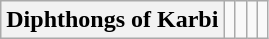<table class="wikitable" style=text-align:center>
<tr>
<th>Diphthongs of Karbi</th>
<td></td>
<td></td>
<td></td>
<td></td>
</tr>
</table>
